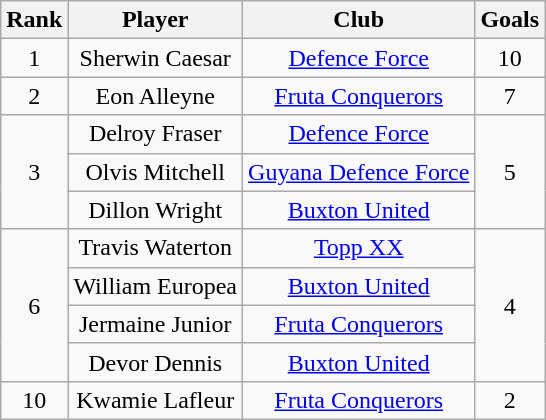<table class="wikitable" style="text-align:center">
<tr>
<th>Rank</th>
<th>Player</th>
<th>Club</th>
<th>Goals</th>
</tr>
<tr>
<td>1</td>
<td> Sherwin Caesar</td>
<td><a href='#'>Defence Force</a></td>
<td>10</td>
</tr>
<tr>
<td>2</td>
<td> Eon Alleyne</td>
<td><a href='#'>Fruta Conquerors</a></td>
<td>7</td>
</tr>
<tr>
<td rowspan=3>3</td>
<td> Delroy Fraser</td>
<td><a href='#'>Defence Force</a></td>
<td rowspan=3>5</td>
</tr>
<tr>
<td> Olvis Mitchell</td>
<td><a href='#'>Guyana Defence Force</a></td>
</tr>
<tr>
<td> Dillon Wright</td>
<td><a href='#'>Buxton United</a></td>
</tr>
<tr>
<td rowspan=4>6</td>
<td> Travis Waterton</td>
<td><a href='#'>Topp XX</a></td>
<td rowspan=4>4</td>
</tr>
<tr>
<td> William Europea</td>
<td><a href='#'>Buxton United</a></td>
</tr>
<tr>
<td> Jermaine Junior</td>
<td><a href='#'>Fruta Conquerors</a></td>
</tr>
<tr>
<td> Devor Dennis</td>
<td><a href='#'>Buxton United</a></td>
</tr>
<tr>
<td>10</td>
<td> Kwamie Lafleur</td>
<td><a href='#'>Fruta Conquerors</a></td>
<td>2</td>
</tr>
</table>
